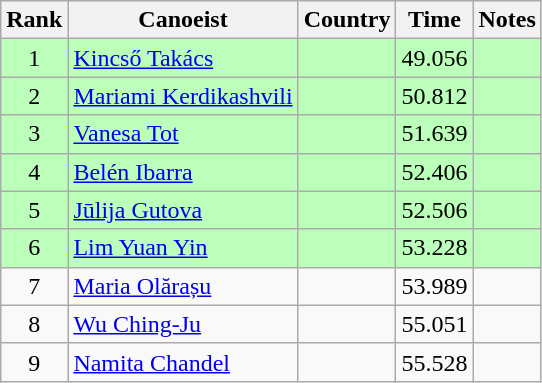<table class="wikitable" style="text-align:center">
<tr>
<th>Rank</th>
<th>Canoeist</th>
<th>Country</th>
<th>Time</th>
<th>Notes</th>
</tr>
<tr bgcolor=bbffbb>
<td>1</td>
<td align="left"><a href='#'>Kincső Takács</a></td>
<td align="left"></td>
<td>49.056</td>
<td></td>
</tr>
<tr bgcolor=bbffbb>
<td>2</td>
<td align="left"><a href='#'>Mariami Kerdikashvili</a></td>
<td align="left"></td>
<td>50.812</td>
<td></td>
</tr>
<tr bgcolor=bbffbb>
<td>3</td>
<td align="left"><a href='#'>Vanesa Tot</a></td>
<td align="left"></td>
<td>51.639</td>
<td></td>
</tr>
<tr bgcolor=bbffbb>
<td>4</td>
<td align="left"><a href='#'>Belén Ibarra</a></td>
<td align="left"></td>
<td>52.406</td>
<td></td>
</tr>
<tr bgcolor=bbffbb>
<td>5</td>
<td align="left"><a href='#'>Jūlija Gutova</a></td>
<td align="left"></td>
<td>52.506</td>
<td></td>
</tr>
<tr bgcolor=bbffbb>
<td>6</td>
<td align="left"><a href='#'>Lim Yuan Yin</a></td>
<td align="left"></td>
<td>53.228</td>
<td></td>
</tr>
<tr>
<td>7</td>
<td align="left"><a href='#'>Maria Olărașu</a></td>
<td align="left"></td>
<td>53.989</td>
<td></td>
</tr>
<tr>
<td>8</td>
<td align="left"><a href='#'>Wu Ching-Ju</a></td>
<td align="left"></td>
<td>55.051</td>
<td></td>
</tr>
<tr>
<td>9</td>
<td align="left"><a href='#'>Namita Chandel</a></td>
<td align="left"></td>
<td>55.528</td>
<td></td>
</tr>
</table>
